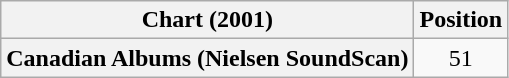<table class="wikitable plainrowheaders">
<tr>
<th>Chart (2001)</th>
<th>Position</th>
</tr>
<tr>
<th scope="row">Canadian Albums (Nielsen SoundScan)</th>
<td align=center>51</td>
</tr>
</table>
